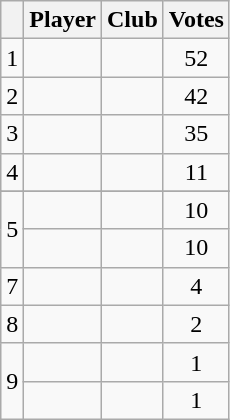<table class="wikitable sortable" style="text-align:center">
<tr>
<th></th>
<th>Player</th>
<th>Club</th>
<th>Votes</th>
</tr>
<tr>
<td>1</td>
<td></td>
<td></td>
<td>52</td>
</tr>
<tr>
<td>2</td>
<td></td>
<td></td>
<td>42</td>
</tr>
<tr>
<td>3</td>
<td></td>
<td></td>
<td>35</td>
</tr>
<tr>
<td>4</td>
<td></td>
<td></td>
<td>11</td>
</tr>
<tr>
</tr>
<tr>
<td rowspan="2">5</td>
<td></td>
<td></td>
<td>10</td>
</tr>
<tr>
<td></td>
<td></td>
<td>10</td>
</tr>
<tr>
<td>7</td>
<td></td>
<td></td>
<td>4</td>
</tr>
<tr>
<td>8</td>
<td></td>
<td></td>
<td>2</td>
</tr>
<tr>
<td rowspan="2">9</td>
<td></td>
<td></td>
<td>1</td>
</tr>
<tr>
<td></td>
<td></td>
<td>1</td>
</tr>
</table>
